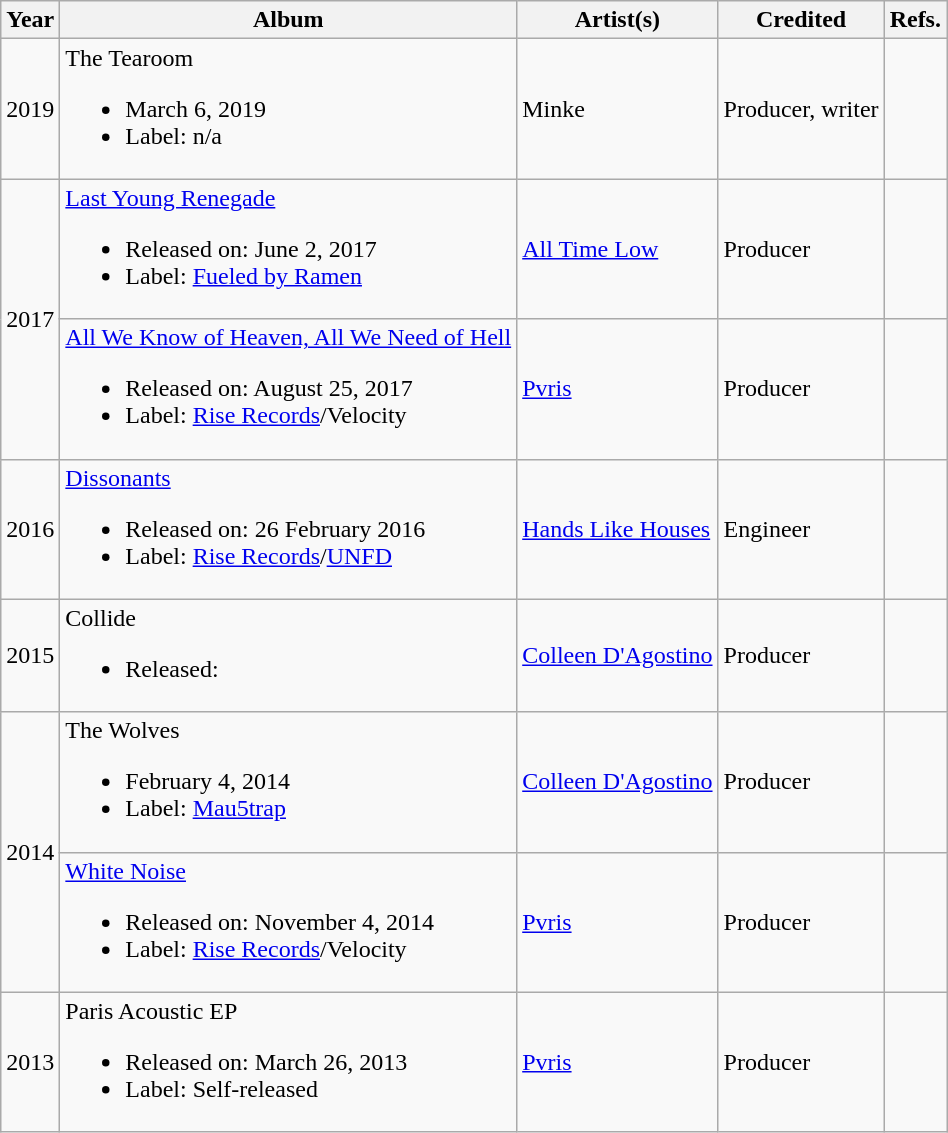<table class="wikitable">
<tr>
<th>Year</th>
<th>Album</th>
<th>Artist(s)</th>
<th>Credited</th>
<th>Refs.</th>
</tr>
<tr>
<td>2019</td>
<td>The Tearoom<br><ul><li>March 6, 2019</li><li>Label: n/a</li></ul></td>
<td>Minke</td>
<td>Producer, writer</td>
<td></td>
</tr>
<tr>
<td rowspan="2">2017</td>
<td><a href='#'>Last Young Renegade</a><br><ul><li>Released on: June 2, 2017</li><li>Label: <a href='#'>Fueled by Ramen</a></li></ul></td>
<td><a href='#'>All Time Low</a></td>
<td>Producer</td>
<td></td>
</tr>
<tr>
<td><a href='#'>All We Know of Heaven, All We Need of Hell</a><br><ul><li>Released on: August 25, 2017</li><li>Label: <a href='#'>Rise Records</a>/Velocity</li></ul></td>
<td><a href='#'>Pvris</a></td>
<td>Producer</td>
<td></td>
</tr>
<tr>
<td>2016</td>
<td><a href='#'>Dissonants</a><br><ul><li>Released on: 26 February 2016</li><li>Label: <a href='#'>Rise Records</a>/<a href='#'>UNFD</a></li></ul></td>
<td><a href='#'>Hands Like Houses</a></td>
<td>Engineer</td>
<td></td>
</tr>
<tr>
<td>2015</td>
<td>Collide<br><ul><li>Released:</li></ul></td>
<td><a href='#'>Colleen D'Agostino</a></td>
<td>Producer</td>
<td></td>
</tr>
<tr>
<td rowspan="2">2014</td>
<td>The Wolves<br><ul><li>February 4, 2014</li><li>Label: <a href='#'>Mau5trap</a></li></ul></td>
<td><a href='#'>Colleen D'Agostino</a></td>
<td>Producer</td>
<td></td>
</tr>
<tr>
<td><a href='#'>White Noise</a><br><ul><li>Released on: November 4, 2014</li><li>Label: <a href='#'>Rise Records</a>/Velocity</li></ul></td>
<td><a href='#'>Pvris</a></td>
<td>Producer</td>
<td></td>
</tr>
<tr>
<td>2013</td>
<td>Paris Acoustic EP<br><ul><li>Released on: March 26, 2013</li><li>Label: Self-released</li></ul></td>
<td><a href='#'>Pvris</a></td>
<td>Producer</td>
<td></td>
</tr>
</table>
